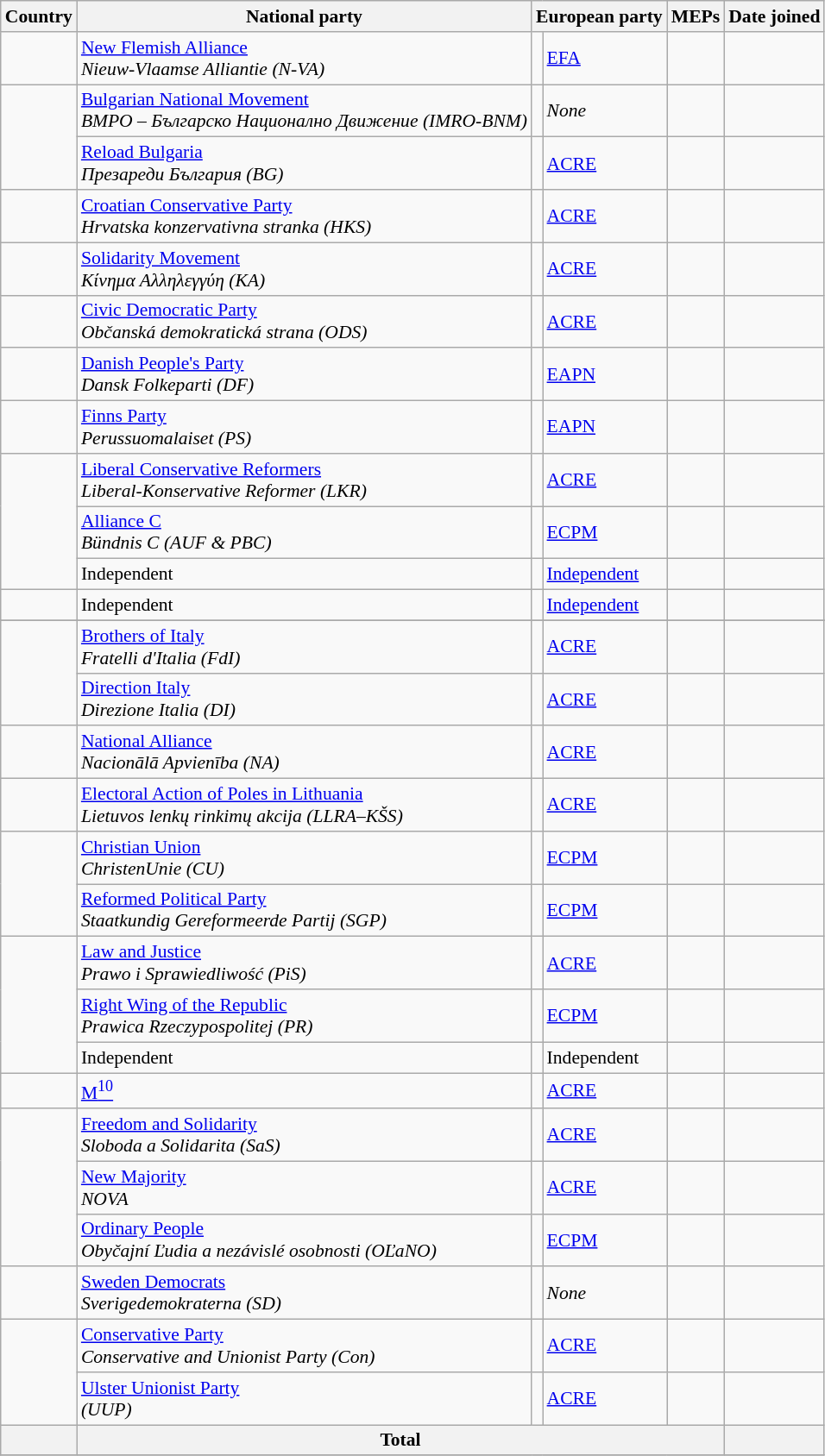<table class="wikitable sortable mw-collapsible mw-collapsed" style="font-size:90%">
<tr>
<th>Country</th>
<th>National party</th>
<th colspan="2">European party</th>
<th data-sort-type=number>MEPs</th>
<th>Date joined</th>
</tr>
<tr>
<td></td>
<td><a href='#'>New Flemish Alliance</a><br><em>Nieuw-Vlaamse Alliantie</em> <em>(N-VA)</em></td>
<td></td>
<td><a href='#'>EFA</a></td>
<td></td>
<td></td>
</tr>
<tr>
<td rowspan="2"></td>
<td><a href='#'>Bulgarian National Movement</a><br><em>ВМРО – Българско Национално Движение</em> <em>(IMRO-BNM)</em></td>
<td></td>
<td><em>None</em></td>
<td></td>
<td></td>
</tr>
<tr>
<td><a href='#'>Reload Bulgaria</a><br><em>Презареди България</em> <em>(BG)</em></td>
<td></td>
<td><a href='#'>ACRE</a></td>
<td></td>
<td></td>
</tr>
<tr>
<td></td>
<td><a href='#'>Croatian Conservative Party</a><br><em>Hrvatska konzervativna stranka</em> <em>(HKS)</em></td>
<td></td>
<td><a href='#'>ACRE</a></td>
<td></td>
<td></td>
</tr>
<tr>
<td></td>
<td><a href='#'>Solidarity Movement</a><br><em>Κίνημα Αλληλεγγύη</em> <em>(KA)</em></td>
<td></td>
<td><a href='#'>ACRE</a></td>
<td></td>
<td></td>
</tr>
<tr>
<td></td>
<td><a href='#'>Civic Democratic Party</a><br><em>Občanská demokratická strana</em> <em>(ODS)</em></td>
<td></td>
<td><a href='#'>ACRE</a></td>
<td></td>
<td></td>
</tr>
<tr>
<td></td>
<td><a href='#'>Danish People's Party</a><br><em>Dansk Folkeparti</em> <em>(DF)</em></td>
<td></td>
<td><a href='#'>EAPN</a></td>
<td></td>
<td></td>
</tr>
<tr>
<td></td>
<td><a href='#'>Finns Party</a><br><em>Perussuomalaiset (PS)</em></td>
<td></td>
<td><a href='#'>EAPN</a></td>
<td></td>
<td></td>
</tr>
<tr>
<td rowspan="3"></td>
<td><a href='#'>Liberal Conservative Reformers</a><br><em>Liberal-Konservative Reformer</em> <em>(LKR)</em></td>
<td></td>
<td><a href='#'>ACRE</a></td>
<td></td>
<td></td>
</tr>
<tr>
<td><a href='#'>Alliance C</a><br><em>Bündnis C</em> <em>(AUF & PBC)</em></td>
<td></td>
<td><a href='#'>ECPM</a></td>
<td></td>
<td></td>
</tr>
<tr>
<td>Independent</td>
<td></td>
<td><a href='#'>Independent</a></td>
<td></td>
<td></td>
</tr>
<tr>
<td></td>
<td>Independent</td>
<td></td>
<td><a href='#'>Independent</a></td>
<td></td>
<td></td>
</tr>
<tr>
</tr>
<tr>
<td rowspan="2"></td>
<td><a href='#'>Brothers of Italy</a><br><em>Fratelli d'Italia</em> <em>(FdI)</em></td>
<td></td>
<td><a href='#'>ACRE</a></td>
<td></td>
<td></td>
</tr>
<tr>
<td><a href='#'>Direction Italy</a><br><em>Direzione Italia</em> <em>(DI)</em></td>
<td></td>
<td><a href='#'>ACRE</a></td>
<td></td>
<td></td>
</tr>
<tr>
<td></td>
<td><a href='#'>National Alliance</a><br><em>Nacionālā Apvienība</em> <em>(NA)</em></td>
<td></td>
<td><a href='#'>ACRE</a></td>
<td></td>
<td></td>
</tr>
<tr>
<td></td>
<td><a href='#'>Electoral Action of Poles in Lithuania</a><br><em>Lietuvos lenkų rinkimų akcija</em> <em>(LLRA–KŠS)</em></td>
<td></td>
<td><a href='#'>ACRE</a></td>
<td></td>
<td></td>
</tr>
<tr>
<td rowspan=2></td>
<td><a href='#'>Christian Union</a><br><em>ChristenUnie</em> <em>(CU)</em></td>
<td></td>
<td><a href='#'>ECPM</a></td>
<td></td>
<td></td>
</tr>
<tr>
<td><a href='#'>Reformed Political Party</a><br><em>Staatkundig Gereformeerde Partij</em> <em>(SGP)</em></td>
<td></td>
<td><a href='#'>ECPM</a></td>
<td></td>
<td></td>
</tr>
<tr>
<td rowspan="3"></td>
<td><a href='#'>Law and Justice</a><br><em>Prawo i Sprawiedliwość</em> <em>(PiS)</em></td>
<td></td>
<td><a href='#'>ACRE</a></td>
<td></td>
<td></td>
</tr>
<tr>
<td><a href='#'>Right Wing of the Republic</a><br><em>Prawica Rzeczypospolitej (PR)</em></td>
<td></td>
<td><a href='#'>ECPM</a></td>
<td></td>
<td></td>
</tr>
<tr>
<td>Independent</td>
<td></td>
<td>Independent</td>
<td></td>
<td></td>
</tr>
<tr>
<td></td>
<td><a href='#'>M<sup>10</sup></a></td>
<td></td>
<td><a href='#'>ACRE</a></td>
<td></td>
<td></td>
</tr>
<tr>
<td rowspan="3"></td>
<td><a href='#'>Freedom and Solidarity</a><br><em>Sloboda a Solidarita</em> <em>(SaS)</em></td>
<td></td>
<td><a href='#'>ACRE</a></td>
<td></td>
<td></td>
</tr>
<tr>
<td><a href='#'>New Majority</a><br><em>NOVA</em></td>
<td></td>
<td><a href='#'>ACRE</a></td>
<td></td>
<td></td>
</tr>
<tr>
<td><a href='#'>Ordinary People</a><br><em>Obyčajní Ľudia a nezávislé osobnosti (OĽaNO)</em></td>
<td></td>
<td><a href='#'>ECPM</a></td>
<td></td>
<td></td>
</tr>
<tr>
<td></td>
<td><a href='#'>Sweden Democrats</a><br><em>Sverigedemokraterna</em> <em>(SD)</em></td>
<td></td>
<td><em>None</em></td>
<td></td>
<td></td>
</tr>
<tr>
<td rowspan="2"></td>
<td><a href='#'>Conservative Party</a><br><em>Conservative and Unionist Party</em> <em>(Con)</em></td>
<td></td>
<td><a href='#'>ACRE</a></td>
<td></td>
<td></td>
</tr>
<tr>
<td><a href='#'>Ulster Unionist Party</a><br><em>(UUP)</em></td>
<td></td>
<td><a href='#'>ACRE</a></td>
<td></td>
<td></td>
</tr>
<tr>
<th></th>
<th colspan="4">Total</th>
<th></th>
</tr>
<tr>
</tr>
</table>
